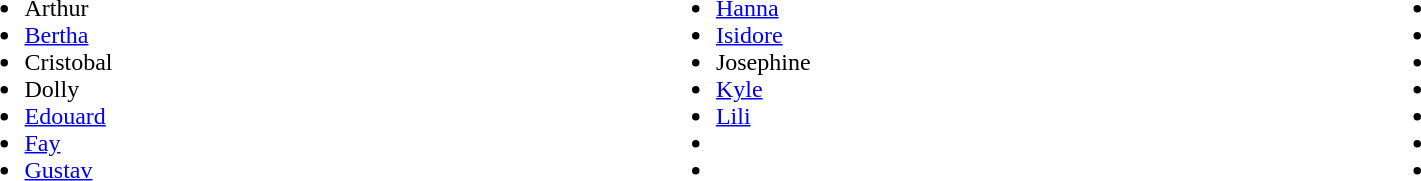<table style="width:90%;">
<tr>
<td><br><ul><li>Arthur</li><li><a href='#'>Bertha</a></li><li>Cristobal</li><li>Dolly</li><li><a href='#'>Edouard</a></li><li><a href='#'>Fay</a></li><li><a href='#'>Gustav</a></li></ul></td>
<td><br><ul><li><a href='#'>Hanna</a></li><li><a href='#'>Isidore</a></li><li>Josephine</li><li><a href='#'>Kyle</a></li><li><a href='#'>Lili</a></li><li></li><li></li></ul></td>
<td><br><ul><li></li><li></li><li></li><li></li><li></li><li></li><li></li></ul></td>
</tr>
</table>
